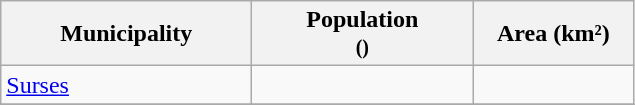<table class="wikitable">
<tr>
<th width="160">Municipality</th>
<th width="140">Population<br> <small>()</small></th>
<th width="100">Area (km²)</th>
</tr>
<tr>
<td><a href='#'>Surses</a></td>
<td align="center"></td>
<td align="center"></td>
</tr>
<tr>
</tr>
</table>
